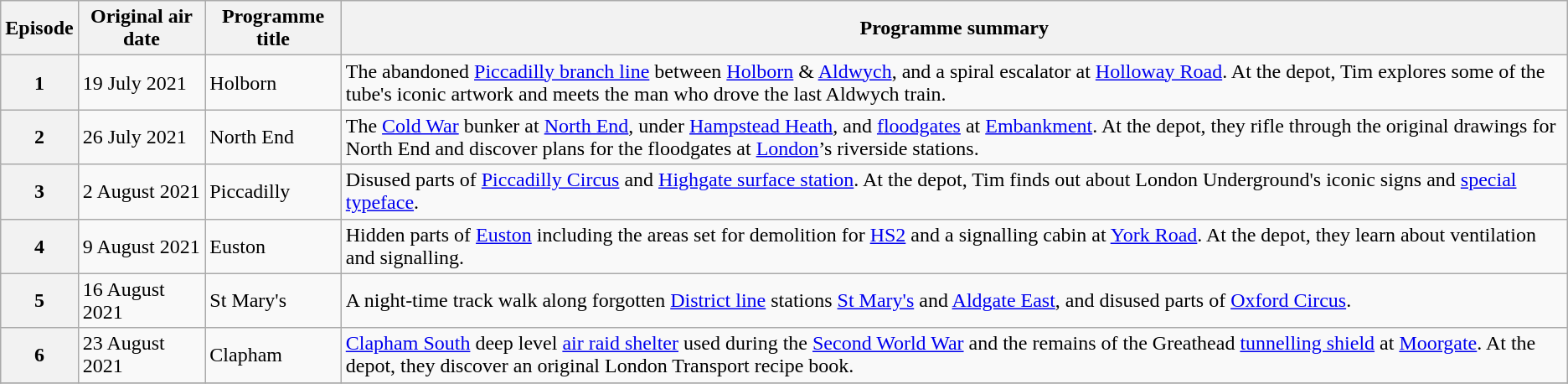<table class="wikitable">
<tr>
<th>Episode</th>
<th>Original air date</th>
<th>Programme title</th>
<th>Programme summary</th>
</tr>
<tr>
<th>1</th>
<td>19 July 2021</td>
<td>Holborn</td>
<td>The abandoned <a href='#'>Piccadilly branch line</a> between <a href='#'>Holborn</a> & <a href='#'>Aldwych</a>, and a spiral escalator at <a href='#'>Holloway Road</a>. At the depot, Tim explores some of the tube's iconic artwork and meets the man who drove the last Aldwych train.</td>
</tr>
<tr>
<th>2</th>
<td>26 July 2021</td>
<td>North End</td>
<td>The <a href='#'>Cold War</a> bunker at <a href='#'>North End</a>, under <a href='#'>Hampstead Heath</a>, and <a href='#'>floodgates</a> at <a href='#'>Embankment</a>. At the depot, they rifle through the original drawings for North End and discover plans for the floodgates at <a href='#'>London</a>’s riverside stations.</td>
</tr>
<tr>
<th>3</th>
<td>2 August 2021</td>
<td>Piccadilly</td>
<td>Disused parts of <a href='#'>Piccadilly Circus</a> and <a href='#'>Highgate surface station</a>. At the depot, Tim finds out about London Underground's iconic signs and <a href='#'>special typeface</a>.</td>
</tr>
<tr>
<th>4</th>
<td>9 August 2021</td>
<td>Euston</td>
<td>Hidden parts of <a href='#'>Euston</a> including the areas set for demolition for <a href='#'>HS2</a> and a signalling cabin at <a href='#'>York Road</a>. At the depot, they learn about ventilation and signalling.</td>
</tr>
<tr>
<th>5</th>
<td>16 August 2021</td>
<td>St Mary's</td>
<td>A night-time track walk along forgotten <a href='#'>District line</a> stations <a href='#'>St Mary's</a> and <a href='#'>Aldgate East</a>, and disused parts of <a href='#'>Oxford Circus</a>.</td>
</tr>
<tr>
<th>6</th>
<td>23 August 2021</td>
<td>Clapham</td>
<td><a href='#'>Clapham South</a> deep level <a href='#'>air raid shelter</a> used during the <a href='#'>Second World War</a> and the remains of the Greathead <a href='#'>tunnelling shield</a> at <a href='#'>Moorgate</a>. At the depot, they discover an original London Transport recipe book.</td>
</tr>
<tr>
</tr>
</table>
